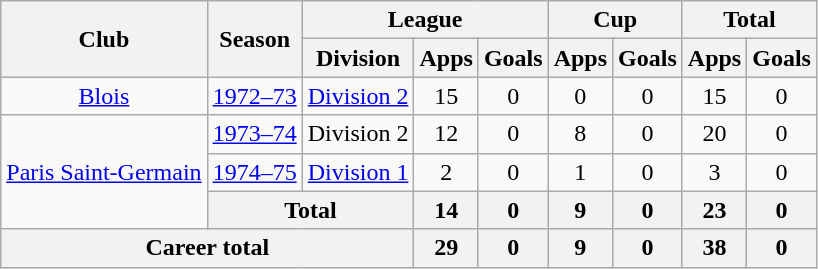<table class="wikitable" style="text-align:center">
<tr>
<th rowspan="2">Club</th>
<th rowspan="2">Season</th>
<th colspan="3">League</th>
<th colspan="2">Cup</th>
<th colspan="2">Total</th>
</tr>
<tr>
<th>Division</th>
<th>Apps</th>
<th>Goals</th>
<th>Apps</th>
<th>Goals</th>
<th>Apps</th>
<th>Goals</th>
</tr>
<tr>
<td><a href='#'>Blois</a></td>
<td><a href='#'>1972–73</a></td>
<td><a href='#'>Division 2</a></td>
<td>15</td>
<td>0</td>
<td>0</td>
<td>0</td>
<td>15</td>
<td>0</td>
</tr>
<tr>
<td rowspan="3"><a href='#'>Paris Saint-Germain</a></td>
<td><a href='#'>1973–74</a></td>
<td>Division 2</td>
<td>12</td>
<td>0</td>
<td>8</td>
<td>0</td>
<td>20</td>
<td>0</td>
</tr>
<tr>
<td><a href='#'>1974–75</a></td>
<td><a href='#'>Division 1</a></td>
<td>2</td>
<td>0</td>
<td>1</td>
<td>0</td>
<td>3</td>
<td>0</td>
</tr>
<tr>
<th colspan="2">Total</th>
<th>14</th>
<th>0</th>
<th>9</th>
<th>0</th>
<th>23</th>
<th>0</th>
</tr>
<tr>
<th colspan="3">Career total</th>
<th>29</th>
<th>0</th>
<th>9</th>
<th>0</th>
<th>38</th>
<th>0</th>
</tr>
</table>
